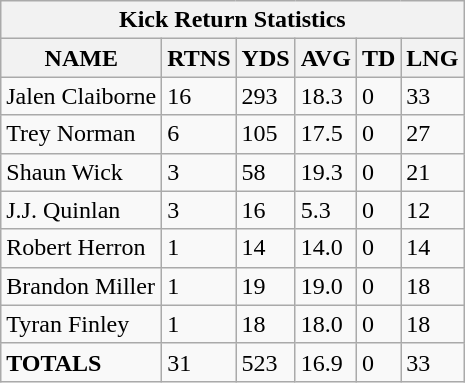<table class="wikitable sortable collapsible collapsed">
<tr>
<th colspan="8">Kick Return Statistics</th>
</tr>
<tr>
<th>NAME</th>
<th>RTNS</th>
<th>YDS</th>
<th>AVG</th>
<th>TD</th>
<th>LNG</th>
</tr>
<tr>
<td>Jalen Claiborne</td>
<td>16</td>
<td>293</td>
<td>18.3</td>
<td>0</td>
<td>33</td>
</tr>
<tr>
<td>Trey Norman</td>
<td>6</td>
<td>105</td>
<td>17.5</td>
<td>0</td>
<td>27</td>
</tr>
<tr>
<td>Shaun Wick</td>
<td>3</td>
<td>58</td>
<td>19.3</td>
<td>0</td>
<td>21</td>
</tr>
<tr>
<td>J.J. Quinlan</td>
<td>3</td>
<td>16</td>
<td>5.3</td>
<td>0</td>
<td>12</td>
</tr>
<tr>
<td>Robert Herron</td>
<td>1</td>
<td>14</td>
<td>14.0</td>
<td>0</td>
<td>14</td>
</tr>
<tr>
<td>Brandon Miller</td>
<td>1</td>
<td>19</td>
<td>19.0</td>
<td>0</td>
<td>18</td>
</tr>
<tr>
<td>Tyran Finley</td>
<td>1</td>
<td>18</td>
<td>18.0</td>
<td>0</td>
<td>18</td>
</tr>
<tr>
<td><strong>TOTALS</strong></td>
<td>31</td>
<td>523</td>
<td>16.9</td>
<td>0</td>
<td>33</td>
</tr>
</table>
